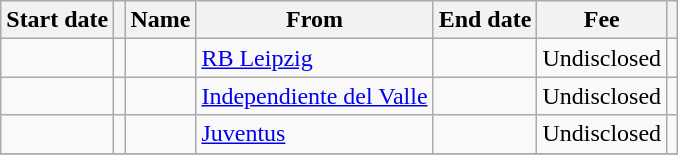<table class="wikitable">
<tr>
<th>Start date</th>
<th></th>
<th>Name</th>
<th>From</th>
<th>End date</th>
<th>Fee</th>
<th></th>
</tr>
<tr>
<td align=center></td>
<td align=center></td>
<td></td>
<td> <a href='#'>RB Leipzig</a></td>
<td align=center></td>
<td>Undisclosed</td>
<td></td>
</tr>
<tr>
<td align=center></td>
<td align=center></td>
<td></td>
<td> <a href='#'>Independiente del Valle</a></td>
<td align=center></td>
<td>Undisclosed</td>
<td></td>
</tr>
<tr>
<td align=center></td>
<td align=center></td>
<td></td>
<td> <a href='#'>Juventus</a></td>
<td align=center></td>
<td>Undisclosed</td>
<td></td>
</tr>
<tr>
</tr>
</table>
